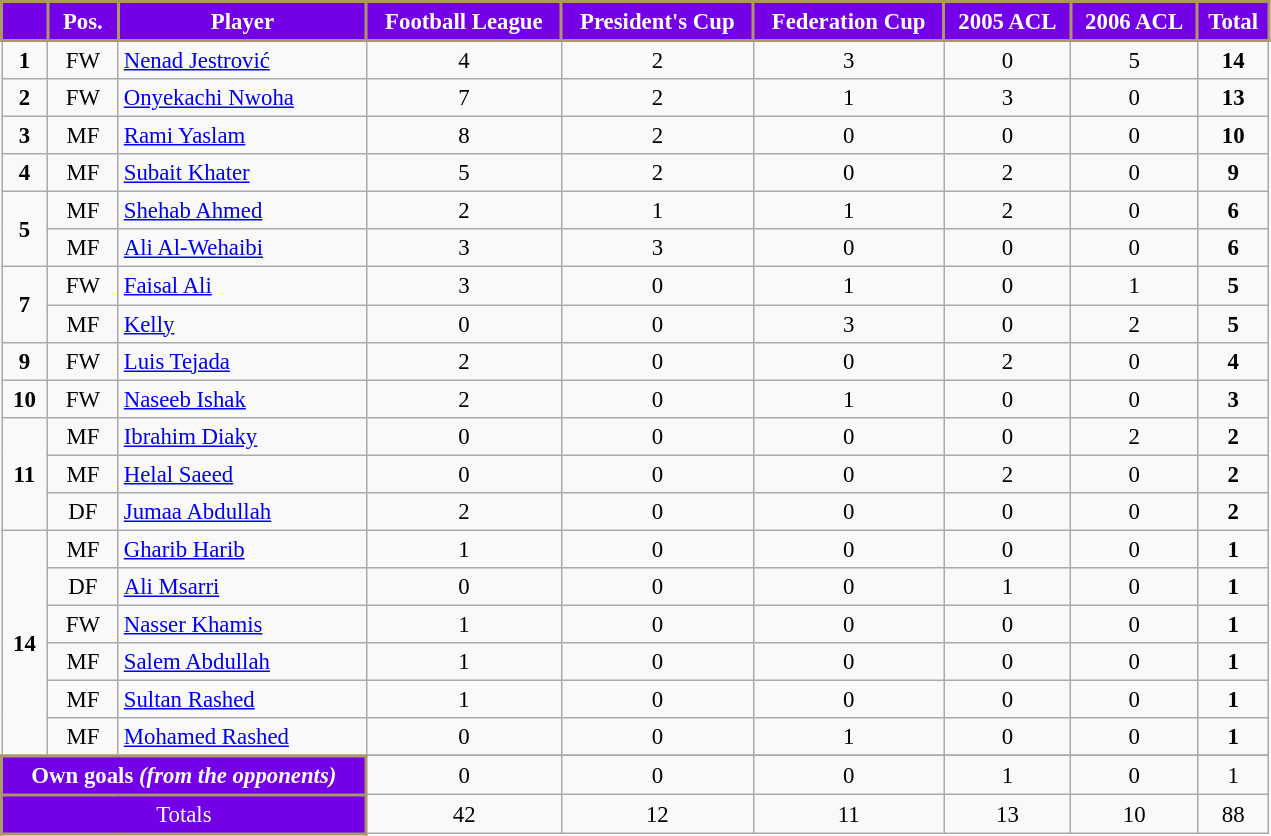<table class="wikitable" style="width:67%; text-align:center; font-size:95%;">
<tr>
<th style="color:#FFFFFF; background: #7300E6; border:2px solid #AB9767;"></th>
<th style="color:#FFFFFF; background: #7300E6; border:2px solid #AB9767;">Pos.</th>
<th style="color:#FFFFFF; background: #7300E6; border:2px solid #AB9767;">Player</th>
<th style="color:#FFFFFF; background: #7300E6; border:2px solid #AB9767;">Football League</th>
<th style="color:#FFFFFF; background: #7300E6; border:2px solid #AB9767;">President's Cup</th>
<th style="color:#FFFFFF; background: #7300E6; border:2px solid #AB9767;">Federation Cup</th>
<th style="color:#FFFFFF; background: #7300E6; border:2px solid #AB9767;">2005 ACL</th>
<th style="color:#FFFFFF; background: #7300E6; border:2px solid #AB9767;">2006 ACL</th>
<th style="color:#FFFFFF; background: #7300E6; border:2px solid #AB9767;">Total</th>
</tr>
<tr>
<td><strong>1</strong></td>
<td>FW</td>
<td align="left"> <a href='#'>Nenad Jestrović</a></td>
<td>4</td>
<td>2</td>
<td>3</td>
<td>0</td>
<td>5</td>
<td><strong>14</strong></td>
</tr>
<tr>
<td><strong>2</strong></td>
<td>FW</td>
<td align="left"> <a href='#'>Onyekachi Nwoha</a></td>
<td>7</td>
<td>2</td>
<td>1</td>
<td>3</td>
<td>0</td>
<td><strong>13</strong></td>
</tr>
<tr>
<td><strong>3</strong></td>
<td>MF</td>
<td align="left"> <a href='#'>Rami Yaslam</a></td>
<td>8</td>
<td>2</td>
<td>0</td>
<td>0</td>
<td>0</td>
<td><strong>10</strong></td>
</tr>
<tr>
<td><strong>4</strong></td>
<td>MF</td>
<td align="left"> <a href='#'>Subait Khater</a></td>
<td>5</td>
<td>2</td>
<td>0</td>
<td>2</td>
<td>0</td>
<td><strong>9</strong></td>
</tr>
<tr>
<td rowspan=2><strong>5</strong></td>
<td>MF</td>
<td align="left"> <a href='#'>Shehab Ahmed</a></td>
<td>2</td>
<td>1</td>
<td>1</td>
<td>2</td>
<td>0</td>
<td><strong>6</strong></td>
</tr>
<tr>
<td>MF</td>
<td align="left"> <a href='#'>Ali Al-Wehaibi</a></td>
<td>3</td>
<td>3</td>
<td>0</td>
<td>0</td>
<td>0</td>
<td><strong>6</strong></td>
</tr>
<tr>
<td rowspan=2><strong>7</strong></td>
<td>FW</td>
<td align="left"> <a href='#'>Faisal Ali</a></td>
<td>3</td>
<td>0</td>
<td>1</td>
<td>0</td>
<td>1</td>
<td><strong>5</strong></td>
</tr>
<tr>
<td>MF</td>
<td align="left"> <a href='#'>Kelly</a></td>
<td>0</td>
<td>0</td>
<td>3</td>
<td>0</td>
<td>2</td>
<td><strong>5</strong></td>
</tr>
<tr>
<td><strong>9</strong></td>
<td>FW</td>
<td align="left"> <a href='#'>Luis Tejada</a></td>
<td>2</td>
<td>0</td>
<td>0</td>
<td>2</td>
<td>0</td>
<td><strong>4</strong></td>
</tr>
<tr>
<td><strong>10</strong></td>
<td>FW</td>
<td align="left"> <a href='#'>Naseeb Ishak</a></td>
<td>2</td>
<td>0</td>
<td>1</td>
<td>0</td>
<td>0</td>
<td><strong>3</strong></td>
</tr>
<tr>
<td rowspan=3><strong>11</strong></td>
<td>MF</td>
<td align="left"> <a href='#'>Ibrahim Diaky</a></td>
<td>0</td>
<td>0</td>
<td>0</td>
<td>0</td>
<td>2</td>
<td><strong>2</strong></td>
</tr>
<tr>
<td>MF</td>
<td align="left"> <a href='#'>Helal Saeed</a></td>
<td>0</td>
<td>0</td>
<td>0</td>
<td>2</td>
<td>0</td>
<td><strong>2</strong></td>
</tr>
<tr>
<td>DF</td>
<td align="left"> <a href='#'>Jumaa Abdullah</a></td>
<td>2</td>
<td>0</td>
<td>0</td>
<td>0</td>
<td>0</td>
<td><strong>2</strong></td>
</tr>
<tr>
<td rowspan=6><strong>14</strong></td>
<td>MF</td>
<td align="left"> <a href='#'>Gharib Harib</a></td>
<td>1</td>
<td>0</td>
<td>0</td>
<td>0</td>
<td>0</td>
<td><strong>1</strong></td>
</tr>
<tr>
<td>DF</td>
<td align="left"> <a href='#'>Ali Msarri</a></td>
<td>0</td>
<td>0</td>
<td>0</td>
<td>1</td>
<td>0</td>
<td><strong>1</strong></td>
</tr>
<tr>
<td>FW</td>
<td align="left"> <a href='#'>Nasser Khamis</a></td>
<td>1</td>
<td>0</td>
<td>0</td>
<td>0</td>
<td>0</td>
<td><strong>1</strong></td>
</tr>
<tr>
<td>MF</td>
<td align="left"> <a href='#'>Salem Abdullah</a></td>
<td>1</td>
<td>0</td>
<td>0</td>
<td>0</td>
<td>0</td>
<td><strong>1</strong></td>
</tr>
<tr>
<td>MF</td>
<td align="left"> <a href='#'>Sultan Rashed</a></td>
<td>1</td>
<td>0</td>
<td>0</td>
<td>0</td>
<td>0</td>
<td><strong>1</strong></td>
</tr>
<tr>
<td>MF</td>
<td align="left"> <a href='#'>Mohamed Rashed</a></td>
<td>0</td>
<td>0</td>
<td>1</td>
<td>0</td>
<td>0</td>
<td><strong>1</strong></td>
</tr>
<tr>
</tr>
<tr class="sortbottom">
<td style="color:#FFFFFF; background: #7300E6; border:2px solid #AB9767"; colspan=3><strong>Own goals <em>(from the opponents)<strong><em></td>
<td>0</td>
<td>0</td>
<td>0</td>
<td>1</td>
<td>0</td>
<td></strong>1<strong></td>
</tr>
<tr class="sortbottom">
<td style="color:#FFFFFF; background: #7300E6; border:2px solid #AB9767"; colspan=3></strong>Totals<strong></td>
<td></strong>42<strong></td>
<td></strong>12<strong></td>
<td></strong>11<strong></td>
<td></strong>13<strong></td>
<td></strong>10<strong></td>
<td></strong>88<strong></td>
</tr>
</table>
